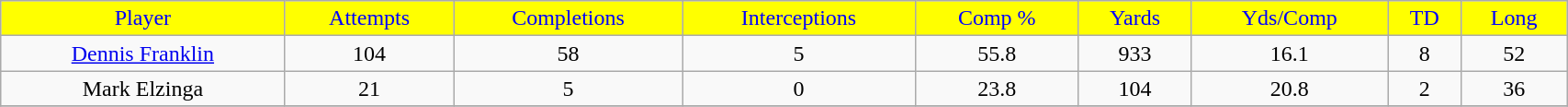<table class="wikitable" width="90%">
<tr align="center"  style="background:yellow;color:blue;">
<td>Player</td>
<td>Attempts</td>
<td>Completions</td>
<td>Interceptions</td>
<td>Comp %</td>
<td>Yards</td>
<td>Yds/Comp</td>
<td>TD</td>
<td>Long</td>
</tr>
<tr align="center" bgcolor="">
<td><a href='#'>Dennis Franklin</a></td>
<td>104</td>
<td>58</td>
<td>5</td>
<td>55.8</td>
<td>933</td>
<td>16.1</td>
<td>8</td>
<td>52</td>
</tr>
<tr align="center" bgcolor="">
<td>Mark Elzinga</td>
<td>21</td>
<td>5</td>
<td>0</td>
<td>23.8</td>
<td>104</td>
<td>20.8</td>
<td>2</td>
<td>36</td>
</tr>
<tr>
</tr>
</table>
